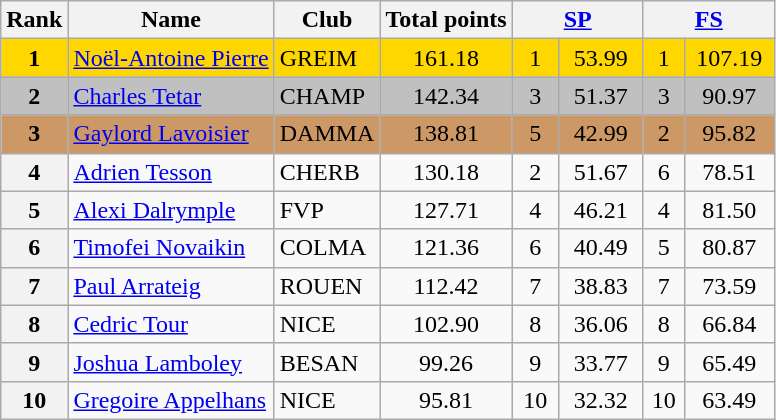<table class="wikitable sortable">
<tr>
<th>Rank</th>
<th>Name</th>
<th>Club</th>
<th>Total points</th>
<th colspan="2" width="80px"><a href='#'>SP</a></th>
<th colspan="2" width="80px"><a href='#'>FS</a></th>
</tr>
<tr bgcolor="gold">
<td align="center"><strong>1</strong></td>
<td><a href='#'>Noël-Antoine Pierre</a></td>
<td>GREIM</td>
<td align="center">161.18</td>
<td align="center">1</td>
<td align="center">53.99</td>
<td align="center">1</td>
<td align="center">107.19</td>
</tr>
<tr bgcolor="silver">
<td align="center"><strong>2</strong></td>
<td><a href='#'>Charles Tetar</a></td>
<td>CHAMP</td>
<td align="center">142.34</td>
<td align="center">3</td>
<td align="center">51.37</td>
<td align="center">3</td>
<td align="center">90.97</td>
</tr>
<tr bgcolor="cc9966">
<td align="center"><strong>3</strong></td>
<td><a href='#'>Gaylord Lavoisier</a></td>
<td>DAMMA</td>
<td align="center">138.81</td>
<td align="center">5</td>
<td align="center">42.99</td>
<td align="center">2</td>
<td align="center">95.82</td>
</tr>
<tr>
<th>4</th>
<td><a href='#'>Adrien Tesson</a></td>
<td>CHERB</td>
<td align="center">130.18</td>
<td align="center">2</td>
<td align="center">51.67</td>
<td align="center">6</td>
<td align="center">78.51</td>
</tr>
<tr>
<th>5</th>
<td><a href='#'>Alexi Dalrymple</a></td>
<td>FVP</td>
<td align="center">127.71</td>
<td align="center">4</td>
<td align="center">46.21</td>
<td align="center">4</td>
<td align="center">81.50</td>
</tr>
<tr>
<th>6</th>
<td><a href='#'>Timofei Novaikin</a></td>
<td>COLMA</td>
<td align="center">121.36</td>
<td align="center">6</td>
<td align="center">40.49</td>
<td align="center">5</td>
<td align="center">80.87</td>
</tr>
<tr>
<th>7</th>
<td><a href='#'>Paul Arrateig</a></td>
<td>ROUEN</td>
<td align="center">112.42</td>
<td align="center">7</td>
<td align="center">38.83</td>
<td align="center">7</td>
<td align="center">73.59</td>
</tr>
<tr>
<th>8</th>
<td><a href='#'>Cedric Tour</a></td>
<td>NICE</td>
<td align="center">102.90</td>
<td align="center">8</td>
<td align="center">36.06</td>
<td align="center">8</td>
<td align="center">66.84</td>
</tr>
<tr>
<th>9</th>
<td><a href='#'>Joshua Lamboley</a></td>
<td>BESAN</td>
<td align="center">99.26</td>
<td align="center">9</td>
<td align="center">33.77</td>
<td align="center">9</td>
<td align="center">65.49</td>
</tr>
<tr>
<th>10</th>
<td><a href='#'>Gregoire Appelhans</a></td>
<td>NICE</td>
<td align="center">95.81</td>
<td align="center">10</td>
<td align="center">32.32</td>
<td align="center">10</td>
<td align="center">63.49</td>
</tr>
</table>
